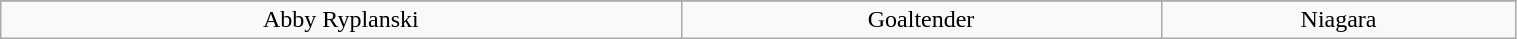<table class="wikitable" width="80%">
<tr align="center">
</tr>
<tr align="center" bgcolor="">
<td>Abby Ryplanski</td>
<td>Goaltender</td>
<td>Niagara</td>
</tr>
</table>
